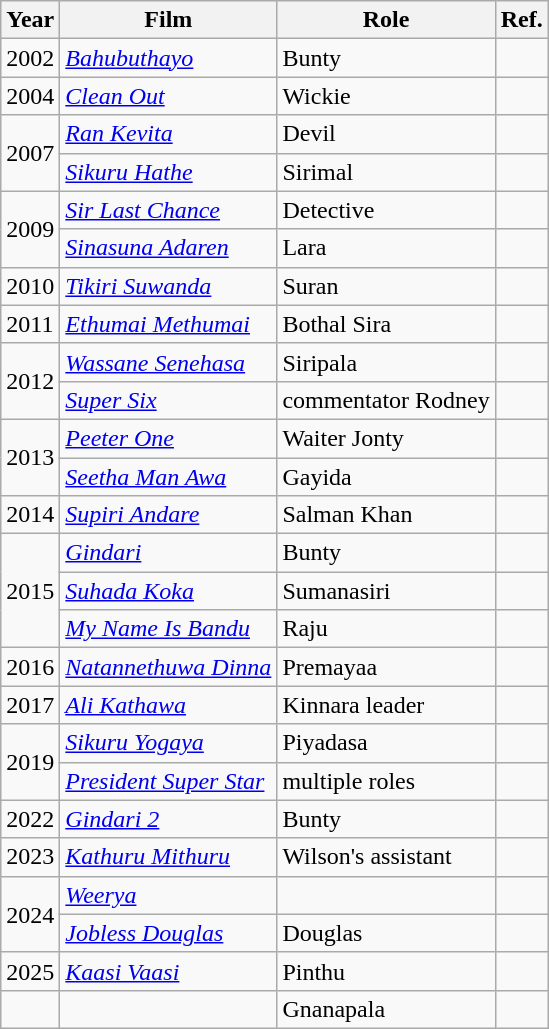<table class="wikitable">
<tr>
<th>Year</th>
<th>Film</th>
<th>Role</th>
<th>Ref.</th>
</tr>
<tr>
<td>2002</td>
<td><em><a href='#'>Bahubuthayo</a></em></td>
<td>Bunty</td>
<td></td>
</tr>
<tr>
<td>2004</td>
<td><em><a href='#'>Clean Out</a></em></td>
<td>Wickie</td>
<td></td>
</tr>
<tr>
<td rowspan=2>2007</td>
<td><em><a href='#'>Ran Kevita</a></em></td>
<td>Devil</td>
<td></td>
</tr>
<tr>
<td><em><a href='#'>Sikuru Hathe</a></em></td>
<td>Sirimal</td>
<td></td>
</tr>
<tr>
<td rowspan=2>2009</td>
<td><em><a href='#'>Sir Last Chance</a></em></td>
<td>Detective</td>
<td></td>
</tr>
<tr>
<td><em><a href='#'>Sinasuna Adaren</a></em></td>
<td>Lara</td>
<td></td>
</tr>
<tr>
<td>2010</td>
<td><em><a href='#'>Tikiri Suwanda</a></em></td>
<td>Suran</td>
<td></td>
</tr>
<tr>
<td>2011</td>
<td><em><a href='#'>Ethumai Methumai</a></em></td>
<td>Bothal Sira</td>
<td></td>
</tr>
<tr>
<td rowspan=2>2012</td>
<td><em><a href='#'>Wassane Senehasa</a></em></td>
<td>Siripala</td>
<td></td>
</tr>
<tr>
<td><em><a href='#'>Super Six</a></em></td>
<td>commentator Rodney</td>
<td></td>
</tr>
<tr>
<td rowspan=2>2013</td>
<td><em><a href='#'>Peeter One</a></em></td>
<td>Waiter Jonty</td>
<td></td>
</tr>
<tr>
<td><em><a href='#'>Seetha Man Awa</a></em></td>
<td>Gayida</td>
<td></td>
</tr>
<tr>
<td>2014</td>
<td><em><a href='#'>Supiri Andare</a></em></td>
<td>Salman Khan</td>
<td></td>
</tr>
<tr>
<td rowspan=3>2015</td>
<td><em><a href='#'>Gindari</a></em></td>
<td>Bunty</td>
<td></td>
</tr>
<tr>
<td><em><a href='#'>Suhada Koka</a></em></td>
<td>Sumanasiri</td>
<td></td>
</tr>
<tr>
<td><em><a href='#'>My Name Is Bandu</a></em></td>
<td>Raju</td>
<td></td>
</tr>
<tr>
<td>2016</td>
<td><em><a href='#'>Natannethuwa Dinna</a></em></td>
<td>Premayaa</td>
<td></td>
</tr>
<tr>
<td>2017</td>
<td><em><a href='#'>Ali Kathawa</a></em></td>
<td>Kinnara leader</td>
<td></td>
</tr>
<tr>
<td rowspan=2>2019</td>
<td><em><a href='#'>Sikuru Yogaya</a></em></td>
<td>Piyadasa</td>
<td></td>
</tr>
<tr>
<td><em><a href='#'>President Super Star</a></em></td>
<td>multiple roles</td>
<td></td>
</tr>
<tr>
<td>2022</td>
<td><em><a href='#'>Gindari 2</a></em></td>
<td>Bunty</td>
<td></td>
</tr>
<tr>
<td>2023</td>
<td><em><a href='#'>Kathuru Mithuru</a></em></td>
<td>Wilson's assistant</td>
<td></td>
</tr>
<tr>
<td rowspan=2>2024</td>
<td><em><a href='#'>Weerya</a></em></td>
<td></td>
<td></td>
</tr>
<tr>
<td><em><a href='#'>Jobless Douglas</a></em></td>
<td>Douglas</td>
<td></td>
</tr>
<tr>
<td>2025</td>
<td><em><a href='#'>Kaasi Vaasi</a></em></td>
<td>Pinthu</td>
<td></td>
</tr>
<tr>
<td></td>
<td></td>
<td>Gnanapala</td>
<td></td>
</tr>
</table>
